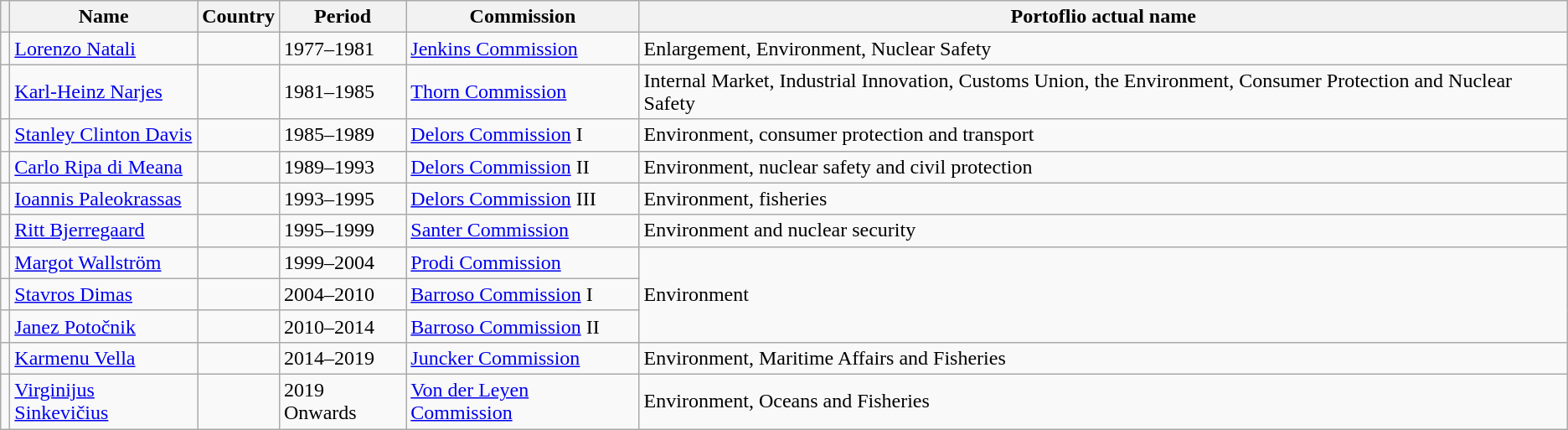<table class="wikitable">
<tr>
<th></th>
<th>Name</th>
<th>Country</th>
<th>Period</th>
<th>Commission</th>
<th>Portoflio actual name</th>
</tr>
<tr>
<td></td>
<td><a href='#'>Lorenzo Natali</a></td>
<td></td>
<td>1977–1981</td>
<td><a href='#'>Jenkins Commission</a></td>
<td>Enlargement, Environment, Nuclear Safety</td>
</tr>
<tr>
<td></td>
<td><a href='#'>Karl-Heinz Narjes</a></td>
<td></td>
<td>1981–1985</td>
<td><a href='#'>Thorn Commission</a></td>
<td>Internal Market, Industrial Innovation, Customs Union, the Environment, Consumer Protection and Nuclear Safety</td>
</tr>
<tr>
<td></td>
<td><a href='#'>Stanley Clinton Davis</a></td>
<td></td>
<td>1985–1989</td>
<td><a href='#'>Delors Commission</a> I</td>
<td>Environment, consumer protection and transport</td>
</tr>
<tr>
<td></td>
<td><a href='#'>Carlo Ripa di Meana</a></td>
<td></td>
<td>1989–1993</td>
<td><a href='#'>Delors Commission</a> II</td>
<td>Environment, nuclear safety and civil protection</td>
</tr>
<tr>
<td></td>
<td><a href='#'>Ioannis Paleokrassas</a></td>
<td></td>
<td>1993–1995</td>
<td><a href='#'>Delors Commission</a> III</td>
<td>Environment, fisheries</td>
</tr>
<tr>
<td></td>
<td><a href='#'>Ritt Bjerregaard</a></td>
<td></td>
<td>1995–1999</td>
<td><a href='#'>Santer Commission</a></td>
<td>Environment and nuclear security</td>
</tr>
<tr>
<td></td>
<td><a href='#'>Margot Wallström</a></td>
<td></td>
<td>1999–2004</td>
<td><a href='#'>Prodi Commission</a></td>
<td rowspan="3">Environment</td>
</tr>
<tr>
<td></td>
<td><a href='#'>Stavros Dimas</a></td>
<td></td>
<td>2004–2010</td>
<td><a href='#'>Barroso Commission</a> I</td>
</tr>
<tr>
<td></td>
<td><a href='#'>Janez Potočnik</a></td>
<td></td>
<td>2010–2014</td>
<td><a href='#'>Barroso Commission</a> II</td>
</tr>
<tr>
<td></td>
<td><a href='#'>Karmenu Vella</a></td>
<td></td>
<td>2014–2019</td>
<td><a href='#'>Juncker Commission</a></td>
<td>Environment, Maritime Affairs and Fisheries</td>
</tr>
<tr>
<td></td>
<td><a href='#'>Virginijus Sinkevičius</a></td>
<td></td>
<td>2019 Onwards</td>
<td><a href='#'>Von der Leyen Commission</a></td>
<td>Environment, Oceans and Fisheries</td>
</tr>
</table>
